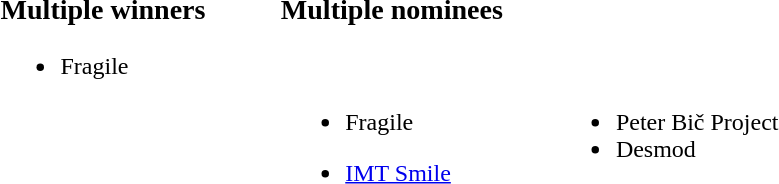<table border=0|>
<tr>
<td valign=top width=25%><br><h3>Multiple winners</h3><ul><li>Fragile</li></ul></td>
<td valign=top width=50%><br><h3>Multiple nominees</h3><table border=0|>
<tr>
<td valign=top width=25%><br><ul><li>Fragile</li></ul><ul><li><a href='#'>IMT Smile</a></li></ul></td>
<td valign=top width=25%><br><ul><li>Peter Bič Project</li><li>Desmod</li></ul></td>
</tr>
</table>
</td>
</tr>
</table>
